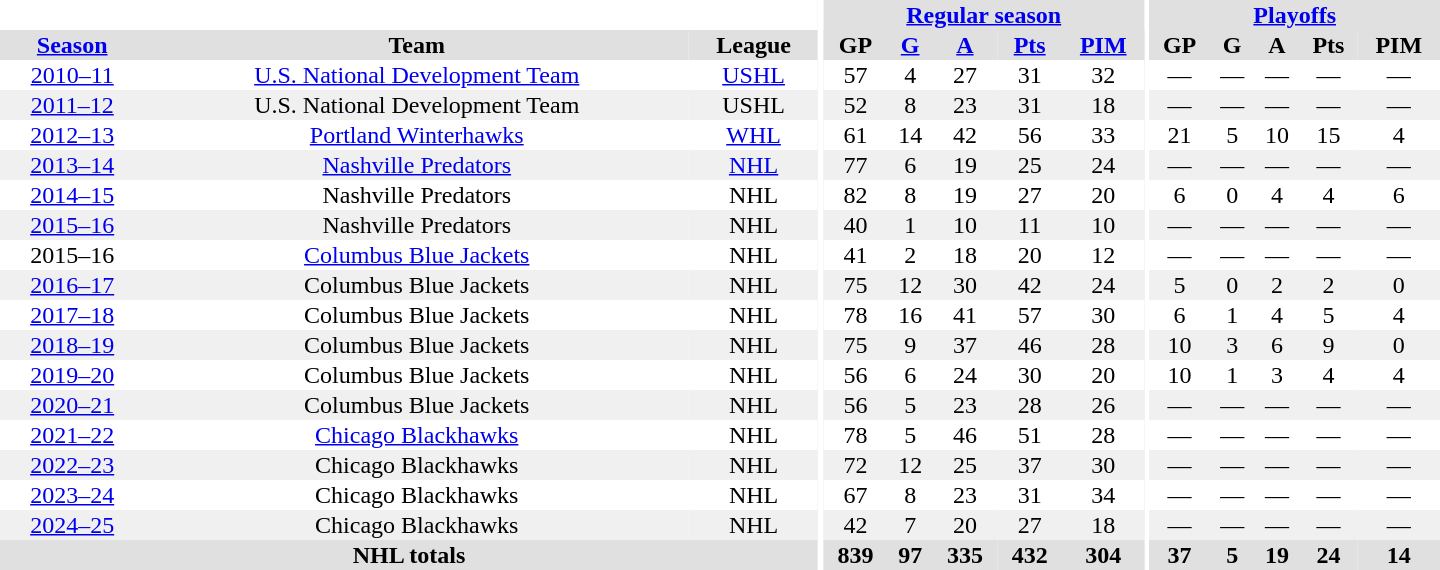<table border="0" cellpadding="1" cellspacing="0" style="text-align:center; width:60em">
<tr bgcolor="#e0e0e0">
<th colspan="3" bgcolor="#ffffff"></th>
<th rowspan="100" bgcolor="#ffffff"></th>
<th colspan="5"><a href='#'>Regular season</a></th>
<th rowspan="100" bgcolor="#ffffff"></th>
<th colspan="5"><a href='#'>Playoffs</a></th>
</tr>
<tr bgcolor="#e0e0e0">
<th><a href='#'>Season</a></th>
<th>Team</th>
<th>League</th>
<th>GP</th>
<th><a href='#'>G</a></th>
<th><a href='#'>A</a></th>
<th><a href='#'>Pts</a></th>
<th><a href='#'>PIM</a></th>
<th>GP</th>
<th>G</th>
<th>A</th>
<th>Pts</th>
<th>PIM</th>
</tr>
<tr>
<td><a href='#'>2010–11</a></td>
<td><a href='#'>U.S. National Development Team</a></td>
<td><a href='#'>USHL</a></td>
<td>57</td>
<td>4</td>
<td>27</td>
<td>31</td>
<td>32</td>
<td>—</td>
<td>—</td>
<td>—</td>
<td>—</td>
<td>—</td>
</tr>
<tr style="background:#f0f0f0;">
<td><a href='#'>2011–12</a></td>
<td>U.S. National Development Team</td>
<td>USHL</td>
<td>52</td>
<td>8</td>
<td>23</td>
<td>31</td>
<td>18</td>
<td>—</td>
<td>—</td>
<td>—</td>
<td>—</td>
<td>—</td>
</tr>
<tr>
<td><a href='#'>2012–13</a></td>
<td><a href='#'>Portland Winterhawks</a></td>
<td><a href='#'>WHL</a></td>
<td>61</td>
<td>14</td>
<td>42</td>
<td>56</td>
<td>33</td>
<td>21</td>
<td>5</td>
<td>10</td>
<td>15</td>
<td>4</td>
</tr>
<tr style="background:#f0f0f0;">
<td><a href='#'>2013–14</a></td>
<td><a href='#'>Nashville Predators</a></td>
<td><a href='#'>NHL</a></td>
<td>77</td>
<td>6</td>
<td>19</td>
<td>25</td>
<td>24</td>
<td>—</td>
<td>—</td>
<td>—</td>
<td>—</td>
<td>—</td>
</tr>
<tr>
<td><a href='#'>2014–15</a></td>
<td>Nashville Predators</td>
<td>NHL</td>
<td>82</td>
<td>8</td>
<td>19</td>
<td>27</td>
<td>20</td>
<td>6</td>
<td>0</td>
<td>4</td>
<td>4</td>
<td>6</td>
</tr>
<tr style="background:#f0f0f0;">
<td><a href='#'>2015–16</a></td>
<td>Nashville Predators</td>
<td>NHL</td>
<td>40</td>
<td>1</td>
<td>10</td>
<td>11</td>
<td>10</td>
<td>—</td>
<td>—</td>
<td>—</td>
<td>—</td>
<td>—</td>
</tr>
<tr>
<td>2015–16</td>
<td><a href='#'>Columbus Blue Jackets</a></td>
<td>NHL</td>
<td>41</td>
<td>2</td>
<td>18</td>
<td>20</td>
<td>12</td>
<td>—</td>
<td>—</td>
<td>—</td>
<td>—</td>
<td>—</td>
</tr>
<tr style="background:#f0f0f0;">
<td><a href='#'>2016–17</a></td>
<td>Columbus Blue Jackets</td>
<td>NHL</td>
<td>75</td>
<td>12</td>
<td>30</td>
<td>42</td>
<td>24</td>
<td>5</td>
<td>0</td>
<td>2</td>
<td>2</td>
<td>0</td>
</tr>
<tr>
<td><a href='#'>2017–18</a></td>
<td>Columbus Blue Jackets</td>
<td>NHL</td>
<td>78</td>
<td>16</td>
<td>41</td>
<td>57</td>
<td>30</td>
<td>6</td>
<td>1</td>
<td>4</td>
<td>5</td>
<td>4</td>
</tr>
<tr style="background:#f0f0f0;">
<td><a href='#'>2018–19</a></td>
<td>Columbus Blue Jackets</td>
<td>NHL</td>
<td>75</td>
<td>9</td>
<td>37</td>
<td>46</td>
<td>28</td>
<td>10</td>
<td>3</td>
<td>6</td>
<td>9</td>
<td>0</td>
</tr>
<tr>
<td><a href='#'>2019–20</a></td>
<td>Columbus Blue Jackets</td>
<td>NHL</td>
<td>56</td>
<td>6</td>
<td>24</td>
<td>30</td>
<td>20</td>
<td>10</td>
<td>1</td>
<td>3</td>
<td>4</td>
<td>4</td>
</tr>
<tr style="background:#f0f0f0;">
<td><a href='#'>2020–21</a></td>
<td>Columbus Blue Jackets</td>
<td>NHL</td>
<td>56</td>
<td>5</td>
<td>23</td>
<td>28</td>
<td>26</td>
<td>—</td>
<td>—</td>
<td>—</td>
<td>—</td>
<td>—</td>
</tr>
<tr>
<td><a href='#'>2021–22</a></td>
<td><a href='#'>Chicago Blackhawks</a></td>
<td>NHL</td>
<td>78</td>
<td>5</td>
<td>46</td>
<td>51</td>
<td>28</td>
<td>—</td>
<td>—</td>
<td>—</td>
<td>—</td>
<td>—</td>
</tr>
<tr style="background:#f0f0f0;">
<td><a href='#'>2022–23</a></td>
<td>Chicago Blackhawks</td>
<td>NHL</td>
<td>72</td>
<td>12</td>
<td>25</td>
<td>37</td>
<td>30</td>
<td>—</td>
<td>—</td>
<td>—</td>
<td>—</td>
<td>—</td>
</tr>
<tr>
<td><a href='#'>2023–24</a></td>
<td>Chicago Blackhawks</td>
<td>NHL</td>
<td>67</td>
<td>8</td>
<td>23</td>
<td>31</td>
<td>34</td>
<td>—</td>
<td>—</td>
<td>—</td>
<td>—</td>
<td>—</td>
</tr>
<tr style="background:#f0f0f0;">
<td><a href='#'>2024–25</a></td>
<td>Chicago Blackhawks</td>
<td>NHL</td>
<td>42</td>
<td>7</td>
<td>20</td>
<td>27</td>
<td>18</td>
<td>—</td>
<td>—</td>
<td>—</td>
<td>—</td>
<td>—</td>
</tr>
<tr ALIGN="center" bgcolor="#e0e0e0">
<th colspan="3">NHL totals</th>
<th>839</th>
<th>97</th>
<th>335</th>
<th>432</th>
<th>304</th>
<th>37</th>
<th>5</th>
<th>19</th>
<th>24</th>
<th>14</th>
</tr>
</table>
